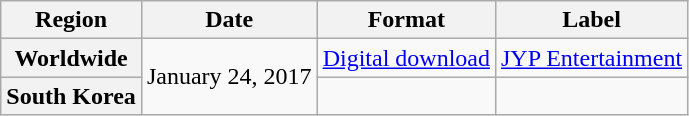<table class="wikitable plainrowheaders">
<tr>
<th>Region</th>
<th>Date</th>
<th>Format</th>
<th>Label</th>
</tr>
<tr>
<th scope="row">Worldwide</th>
<td rowspan="2">January 24, 2017</td>
<td><a href='#'>Digital download</a></td>
<td><a href='#'>JYP Entertainment</a></td>
</tr>
<tr>
<th scope="row">South Korea</th>
<td></td>
<td></td>
</tr>
</table>
